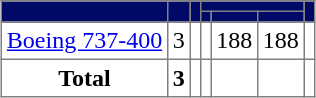<table class="toccolours" border="1" cellpadding="3" style="border-collapse:collapse; text-align:center; margin:auto;">
<tr style="background:#000A66;">
<th rowspan="2"></th>
<th rowspan="2"></th>
<th rowspan="2"></th>
<th colspan="3"></th>
<th rowspan="2"></th>
</tr>
<tr style="background:#000A66;">
<th><abbr></abbr></th>
<th><abbr></abbr></th>
<th></th>
</tr>
<tr>
<td><a href='#'>Boeing 737-400</a></td>
<td>3</td>
<td></td>
<td></td>
<td>188</td>
<td>188</td>
<td></td>
</tr>
<tr>
<th>Total</th>
<th>3</th>
<th></th>
<th></th>
<th></th>
<th></th>
<th colspan="1"></th>
</tr>
</table>
